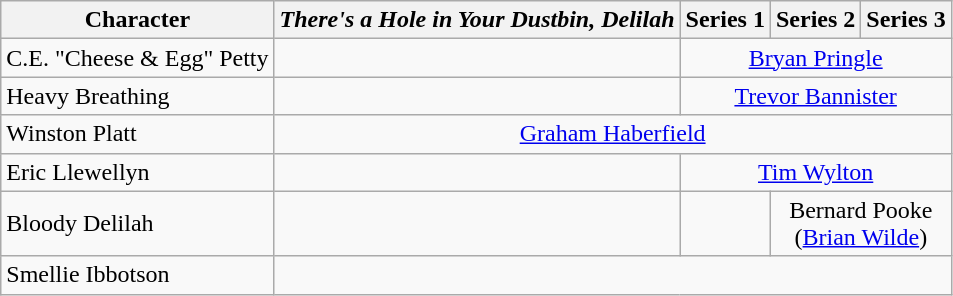<table class="wikitable">
<tr>
<th>Character</th>
<th><em>There's a Hole in Your Dustbin, Delilah</em></th>
<th><strong>Series 1</strong></th>
<th><strong>Series 2</strong></th>
<th><strong>Series 3</strong></th>
</tr>
<tr>
<td>C.E. "Cheese & Egg" Petty</td>
<td></td>
<td colspan="3" style="text-align:center;"><a href='#'>Bryan Pringle</a></td>
</tr>
<tr>
<td>Heavy Breathing</td>
<td></td>
<td colspan="3" style="text-align:center;"><a href='#'>Trevor Bannister</a></td>
</tr>
<tr>
<td>Winston Platt</td>
<td colspan="4" style="text-align:center;"><a href='#'>Graham Haberfield</a></td>
</tr>
<tr>
<td>Eric Llewellyn</td>
<td></td>
<td colspan="3" style="text-align:center;"><a href='#'>Tim Wylton</a></td>
</tr>
<tr>
<td>Bloody Delilah</td>
<td></td>
<td></td>
<td colspan="2" style="text-align:center;">Bernard Pooke<br>(<a href='#'>Brian Wilde</a>)</td>
</tr>
<tr>
<td>Smellie Ibbotson</td>
<td colspan="4"></td>
</tr>
</table>
